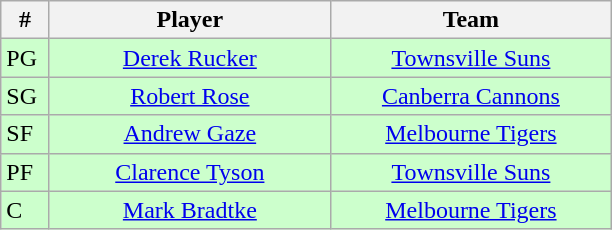<table class="wikitable" style="text-align:center">
<tr>
<th width=25>#</th>
<th width=180>Player</th>
<th width=180>Team</th>
</tr>
<tr style="background:#cfc;">
<td align=left>PG</td>
<td><a href='#'>Derek Rucker</a></td>
<td><a href='#'>Townsville Suns</a></td>
</tr>
<tr style="background:#cfc;">
<td align=left>SG</td>
<td><a href='#'>Robert Rose</a></td>
<td><a href='#'>Canberra Cannons</a></td>
</tr>
<tr style="background:#cfc;">
<td align=left>SF</td>
<td><a href='#'>Andrew Gaze</a></td>
<td><a href='#'>Melbourne Tigers</a></td>
</tr>
<tr style="background:#cfc;">
<td align=left>PF</td>
<td><a href='#'>Clarence Tyson</a></td>
<td><a href='#'>Townsville Suns</a></td>
</tr>
<tr style="background:#cfc;">
<td align=left>C</td>
<td><a href='#'>Mark Bradtke</a></td>
<td><a href='#'>Melbourne Tigers</a></td>
</tr>
</table>
